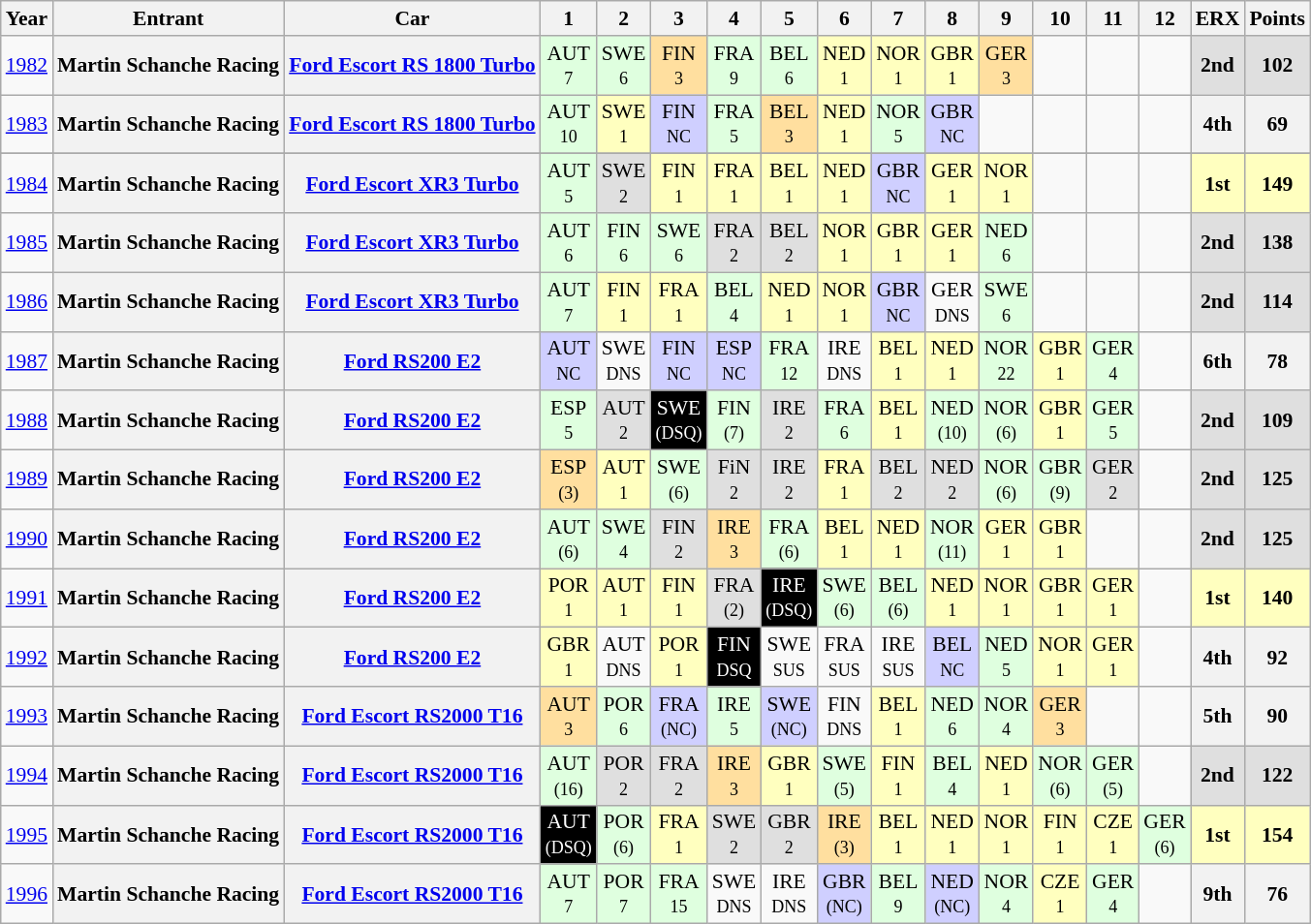<table class="wikitable" border="1" style="text-align:center; font-size:90%;">
<tr valign="top">
<th>Year</th>
<th>Entrant</th>
<th>Car</th>
<th>1</th>
<th>2</th>
<th>3</th>
<th>4</th>
<th>5</th>
<th>6</th>
<th>7</th>
<th>8</th>
<th>9</th>
<th>10</th>
<th>11</th>
<th>12</th>
<th>ERX</th>
<th>Points</th>
</tr>
<tr>
<td><a href='#'>1982</a></td>
<th>Martin Schanche Racing</th>
<th><a href='#'>Ford Escort RS 1800 Turbo</a></th>
<td style="background:#DFFFDF;">AUT<br><small>7</small></td>
<td style="background:#DFFFDF;">SWE<br><small>6</small></td>
<td style="background:#FFDF9F;">FIN<br><small>3</small></td>
<td style="background:#DFFFDF;">FRA<br><small>9</small></td>
<td style="background:#DFFFDF;">BEL<br><small>6</small></td>
<td style="background:#FFFFBF;">NED<br><small>1</small></td>
<td style="background:#FFFFBF;">NOR<br><small>1</small></td>
<td style="background:#FFFFBF;">GBR<br><small>1</small></td>
<td style="background:#FFDF9F;">GER<br><small>3</small></td>
<td></td>
<td></td>
<td></td>
<th style="background:#DFDFDF;">2nd</th>
<th style="background:#DFDFDF;">102</th>
</tr>
<tr>
<td><a href='#'>1983</a></td>
<th>Martin Schanche Racing</th>
<th><a href='#'>Ford Escort RS 1800 Turbo</a></th>
<td style="background:#DFFFDF;">AUT<br><small>10</small></td>
<td style="background:#FFFFBF;">SWE<br><small>1</small></td>
<td style="background:#CFCFFF;">FIN<br><small>NC</small></td>
<td style="background:#DFFFDF;">FRA<br><small>5</small></td>
<td style="background:#FFDF9F;">BEL<br><small>3</small></td>
<td style="background:#FFFFBF;">NED<br><small>1</small></td>
<td style="background:#DFFFDF;">NOR<br><small>5</small></td>
<td style="background:#CFCFFF;">GBR<br><small>NC</small></td>
<td></td>
<td></td>
<td></td>
<td></td>
<th>4th</th>
<th>69</th>
</tr>
<tr>
</tr>
<tr>
<td><a href='#'>1984</a></td>
<th>Martin Schanche Racing</th>
<th><a href='#'>Ford Escort XR3 Turbo</a></th>
<td style="background:#DFFFDF;">AUT<br><small>5</small></td>
<td style="background:#DFDFDF;">SWE<br><small>2</small></td>
<td style="background:#FFFFBF;">FIN<br><small>1</small></td>
<td style="background:#FFFFBF;">FRA<br><small>1</small></td>
<td style="background:#FFFFBF;">BEL<br><small>1</small></td>
<td style="background:#FFFFBF;">NED<br><small>1</small></td>
<td style="background:#CFCFFF;">GBR<br><small>NC</small></td>
<td style="background:#FFFFBF;">GER<br><small>1</small></td>
<td style="background:#FFFFBF;">NOR<br><small>1</small></td>
<td></td>
<td></td>
<td></td>
<th style="background:#FFFFBF;">1st</th>
<th style="background:#FFFFBF;">149</th>
</tr>
<tr>
<td><a href='#'>1985</a></td>
<th>Martin Schanche Racing</th>
<th><a href='#'>Ford Escort XR3 Turbo</a></th>
<td style="background:#DFFFDF;">AUT<br><small>6</small></td>
<td style="background:#DFFFDF;">FIN<br><small>6</small></td>
<td style="background:#DFFFDF;">SWE<br><small>6</small></td>
<td style="background:#DFDFDF;">FRA<br><small>2</small></td>
<td style="background:#DFDFDF;">BEL<br><small>2</small></td>
<td style="background:#FFFFBF;">NOR<br><small>1</small></td>
<td style="background:#FFFFBF;">GBR<br><small>1</small></td>
<td style="background:#FFFFBF;">GER<br><small>1</small></td>
<td style="background:#DFFFDF;">NED<br><small>6</small></td>
<td></td>
<td></td>
<td></td>
<th style="background:#DFDFDF;">2nd</th>
<th style="background:#DFDFDF;">138</th>
</tr>
<tr>
<td><a href='#'>1986</a></td>
<th>Martin Schanche Racing</th>
<th><a href='#'>Ford Escort XR3 Turbo</a></th>
<td style="background:#DFFFDF;">AUT<br><small>7</small></td>
<td style="background:#FFFFBF;">FIN<br><small>1</small></td>
<td style="background:#FFFFBF;">FRA<br><small>1</small></td>
<td style="background:#DFFFDF;">BEL<br><small>4</small></td>
<td style="background:#FFFFBF;">NED<br><small>1</small></td>
<td style="background:#FFFFBF;">NOR<br><small>1</small></td>
<td style="background:#CFCFFF;">GBR<br><small>NC</small></td>
<td>GER<br><small>DNS</small></td>
<td style="background:#DFFFDF;">SWE<br><small>6</small></td>
<td></td>
<td></td>
<td></td>
<th style="background:#DFDFDF;">2nd</th>
<th style="background:#DFDFDF;">114</th>
</tr>
<tr>
<td><a href='#'>1987</a></td>
<th>Martin Schanche Racing</th>
<th><a href='#'>Ford RS200 E2</a></th>
<td style="background:#CFCFFF;">AUT<br><small>NC</small></td>
<td>SWE<br><small>DNS</small></td>
<td style="background:#CFCFFF;">FIN<br><small>NC</small></td>
<td style="background:#CFCFFF;">ESP<br><small>NC</small></td>
<td style="background:#DFFFDF;">FRA<br><small>12</small></td>
<td>IRE<br><small>DNS</small></td>
<td style="background:#FFFFBF;">BEL<br><small>1</small></td>
<td style="background:#FFFFBF;">NED<br><small>1</small></td>
<td style="background:#DFFFDF;">NOR<br><small>22</small></td>
<td style="background:#FFFFBF;">GBR<br><small>1</small></td>
<td style="background:#DFFFDF;">GER<br><small>4</small></td>
<td></td>
<th>6th</th>
<th>78</th>
</tr>
<tr>
<td><a href='#'>1988</a></td>
<th>Martin Schanche Racing</th>
<th><a href='#'>Ford RS200 E2</a></th>
<td style="background:#DFFFDF;">ESP<br><small>5</small></td>
<td style="background:#DFDFDF;">AUT<br><small>2</small></td>
<td style="background:#000000; color:white"><span>SWE<br><small>(DSQ)</small></span></td>
<td style="background:#DFFFDF;">FIN<br><small>(7)</small></td>
<td style="background:#DFDFDF;">IRE<br><small>2</small></td>
<td style="background:#DFFFDF;">FRA<br><small>6</small></td>
<td style="background:#FFFFBF;">BEL<br><small>1</small></td>
<td style="background:#DFFFDF;">NED<br><small>(10)</small></td>
<td style="background:#DFFFDF;">NOR<br><small>(6)</small></td>
<td style="background:#FFFFBF;">GBR<br><small>1</small></td>
<td style="background:#DFFFDF;">GER<br><small>5</small></td>
<td></td>
<th style="background:#DFDFDF;">2nd</th>
<th style="background:#DFDFDF;">109</th>
</tr>
<tr>
<td><a href='#'>1989</a></td>
<th>Martin Schanche Racing</th>
<th><a href='#'>Ford RS200 E2</a></th>
<td style="background:#FFDF9F;">ESP<br><small>(3)</small></td>
<td style="background:#FFFFBF;">AUT<br><small>1</small></td>
<td style="background:#DFFFDF;">SWE<br><small>(6)</small></td>
<td style="background:#DFDFDF;">FiN<br><small>2</small></td>
<td style="background:#DFDFDF;">IRE<br><small>2</small></td>
<td style="background:#FFFFBF;">FRA<br><small>1</small></td>
<td style="background:#DFDFDF;">BEL<br><small>2</small></td>
<td style="background:#DFDFDF;">NED<br><small>2</small></td>
<td style="background:#DFFFDF;">NOR<br><small>(6)</small></td>
<td style="background:#DFFFDF;">GBR<br><small>(9)</small></td>
<td style="background:#DFDFDF;">GER<br><small>2</small></td>
<td></td>
<th style="background:#DFDFDF;">2nd</th>
<th style="background:#DFDFDF;">125</th>
</tr>
<tr>
<td><a href='#'>1990</a></td>
<th>Martin Schanche Racing</th>
<th><a href='#'>Ford RS200 E2</a></th>
<td style="background:#DFFFDF;">AUT<br><small>(6)</small></td>
<td style="background:#DFFFDF;">SWE<br><small>4</small></td>
<td style="background:#DFDFDF;">FIN<br><small>2</small></td>
<td style="background:#FFDF9F;">IRE<br><small>3</small></td>
<td style="background:#DFFFDF;">FRA<br><small>(6)</small></td>
<td style="background:#FFFFBF;">BEL<br><small>1</small></td>
<td style="background:#FFFFBF;">NED<br><small>1</small></td>
<td style="background:#DFFFDF;">NOR<br><small>(11)</small></td>
<td style="background:#FFFFBF;">GER<br><small>1</small></td>
<td style="background:#FFFFBF;">GBR<br><small>1</small></td>
<td></td>
<td></td>
<th style="background:#DFDFDF;">2nd</th>
<th style="background:#DFDFDF;">125</th>
</tr>
<tr>
<td><a href='#'>1991</a></td>
<th>Martin Schanche Racing</th>
<th><a href='#'>Ford RS200 E2</a></th>
<td style="background:#FFFFBF;">POR<br><small>1</small></td>
<td style="background:#FFFFBF;">AUT<br><small>1</small></td>
<td style="background:#FFFFBF;">FIN<br><small>1</small></td>
<td style="background:#DFDFDF;">FRA<br><small>(2)</small></td>
<td style="background:#000000; color:white"><span>IRE<br><small>(DSQ)</small></span></td>
<td style="background:#DFFFDF;">SWE<br><small>(6)</small></td>
<td style="background:#DFFFDF;">BEL<br><small>(6)</small></td>
<td style="background:#FFFFBF;">NED<br><small>1</small></td>
<td style="background:#FFFFBF;">NOR<br><small>1</small></td>
<td style="background:#FFFFBF;">GBR<br><small>1</small></td>
<td style="background:#FFFFBF;">GER<br><small>1</small></td>
<td></td>
<th style="background:#FFFFBF;">1st</th>
<th style="background:#FFFFBF;">140</th>
</tr>
<tr>
<td><a href='#'>1992</a></td>
<th>Martin Schanche Racing</th>
<th><a href='#'>Ford RS200 E2</a></th>
<td style="background:#FFFFBF;">GBR<br><small>1</small></td>
<td>AUT<br><small>DNS</small></td>
<td style="background:#FFFFBF;">POR<br><small>1</small></td>
<td style="background:#000000; color:white"><span>FIN<br><small>DSQ</small></span></td>
<td>SWE<br><small>SUS</small></td>
<td>FRA<br><small>SUS</small></td>
<td>IRE<br><small>SUS</small></td>
<td style="background:#CFCFFF;">BEL<br><small>NC</small></td>
<td style="background:#DFFFDF;">NED<br><small>5</small></td>
<td style="background:#FFFFBF;">NOR<br><small>1</small></td>
<td style="background:#FFFFBF;">GER<br><small>1</small></td>
<td></td>
<th>4th</th>
<th>92</th>
</tr>
<tr>
<td><a href='#'>1993</a></td>
<th>Martin Schanche Racing</th>
<th><a href='#'>Ford Escort RS2000 T16</a></th>
<td style="background:#FFDF9F;">AUT<br><small>3</small></td>
<td style="background:#DFFFDF;">POR<br><small>6</small></td>
<td style="background:#CFCFFF;">FRA<br><small>(NC)</small></td>
<td style="background:#DFFFDF;">IRE<br><small>5</small></td>
<td style="background:#CFCFFF;">SWE<br><small>(NC)</small></td>
<td>FIN<br><small>DNS</small></td>
<td style="background:#FFFFBF;">BEL<br><small>1</small></td>
<td style="background:#DFFFDF;">NED<br><small>6</small></td>
<td style="background:#DFFFDF;">NOR<br><small>4</small></td>
<td style="background:#FFDF9F;">GER<br><small>3</small></td>
<td></td>
<td></td>
<th>5th</th>
<th>90</th>
</tr>
<tr>
<td><a href='#'>1994</a></td>
<th>Martin Schanche Racing</th>
<th><a href='#'>Ford Escort RS2000 T16</a></th>
<td style="background:#DFFFDF;">AUT<br><small>(16)</small></td>
<td style="background:#DFDFDF;">POR<br><small>2</small></td>
<td style="background:#DFDFDF;">FRA<br><small>2</small></td>
<td style="background:#FFDF9F;">IRE<br><small>3</small></td>
<td style="background:#FFFFBF;">GBR<br><small>1</small></td>
<td style="background:#DFFFDF;">SWE<br><small>(5)</small></td>
<td style="background:#FFFFBF;">FIN<br><small>1</small></td>
<td style="background:#DFFFDF;">BEL<br><small>4</small></td>
<td style="background:#FFFFBF;">NED<br><small>1</small></td>
<td style="background:#DFFFDF;">NOR<br><small>(6)</small></td>
<td style="background:#DFFFDF;">GER<br><small>(5)</small></td>
<td></td>
<th style="background:#DFDFDF;">2nd</th>
<th style="background:#DFDFDF;">122</th>
</tr>
<tr>
<td><a href='#'>1995</a></td>
<th>Martin Schanche Racing</th>
<th><a href='#'>Ford Escort RS2000 T16</a></th>
<td style="background:#000000; color:white"><span>AUT<br><small>(DSQ)</small></span></td>
<td style="background:#DFFFDF;">POR<br><small>(6)</small></td>
<td style="background:#FFFFBF;">FRA<br><small>1</small></td>
<td style="background:#DFDFDF;">SWE<br><small>2</small></td>
<td style="background:#DFDFDF;">GBR<br><small>2</small></td>
<td style="background:#FFDF9F;">IRE<br><small>(3)</small></td>
<td style="background:#FFFFBF;">BEL<br><small>1</small></td>
<td style="background:#FFFFBF;">NED<br><small>1</small></td>
<td style="background:#FFFFBF;">NOR<br><small>1</small></td>
<td style="background:#FFFFBF;">FIN<br><small>1</small></td>
<td style="background:#FFFFBF;">CZE<br><small>1</small></td>
<td style="background:#DFFFDF;">GER<br><small>(6)</small></td>
<th style="background:#FFFFBF;">1st</th>
<th style="background:#FFFFBF;">154</th>
</tr>
<tr>
<td><a href='#'>1996</a></td>
<th>Martin Schanche Racing</th>
<th><a href='#'>Ford Escort RS2000 T16</a></th>
<td style="background:#DFFFDF;">AUT<br><small>7</small></td>
<td style="background:#DFFFDF;">POR<br><small>7</small></td>
<td style="background:#DFFFDF;">FRA<br><small>15</small></td>
<td>SWE<br><small>DNS</small></td>
<td>IRE<br><small>DNS</small></td>
<td style="background:#CFCFFF;">GBR<br><small>(NC)</small></td>
<td style="background:#DFFFDF;">BEL<br><small>9</small></td>
<td style="background:#CFCFFF;">NED<br><small>(NC)</small></td>
<td style="background:#DFFFDF;">NOR<br><small>4</small></td>
<td style="background:#FFFFBF;">CZE<br><small>1</small></td>
<td style="background:#DFFFDF;">GER<br><small>4</small></td>
<td></td>
<th>9th</th>
<th>76</th>
</tr>
</table>
